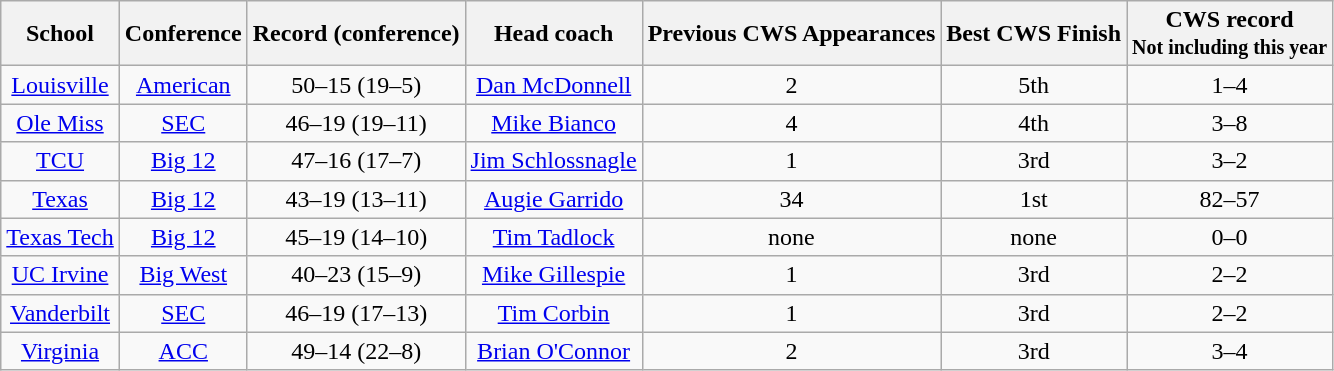<table class="wikitable" style=text-align:center>
<tr>
<th>School</th>
<th>Conference</th>
<th>Record (conference)</th>
<th>Head coach</th>
<th>Previous CWS Appearances</th>
<th>Best CWS Finish</th>
<th>CWS record<br><small>Not including this year</small></th>
</tr>
<tr>
<td><a href='#'>Louisville</a></td>
<td><a href='#'>American</a></td>
<td>50–15 (19–5)</td>
<td><a href='#'>Dan McDonnell</a></td>
<td>2<br></td>
<td>5th<br></td>
<td>1–4</td>
</tr>
<tr>
<td><a href='#'>Ole Miss</a></td>
<td><a href='#'>SEC</a></td>
<td>46–19 (19–11)</td>
<td><a href='#'>Mike Bianco</a></td>
<td>4 <br></td>
<td>4th<br></td>
<td>3–8</td>
</tr>
<tr>
<td><a href='#'>TCU</a></td>
<td><a href='#'>Big 12</a></td>
<td>47–16 (17–7)</td>
<td><a href='#'>Jim Schlossnagle</a></td>
<td>1<br></td>
<td>3rd<br></td>
<td>3–2</td>
</tr>
<tr>
<td><a href='#'>Texas</a></td>
<td><a href='#'>Big 12</a></td>
<td>43–19 (13–11)</td>
<td><a href='#'>Augie Garrido</a></td>
<td>34<br></td>
<td>1st<br></td>
<td>82–57</td>
</tr>
<tr>
<td><a href='#'>Texas Tech</a></td>
<td><a href='#'>Big 12</a></td>
<td>45–19 (14–10)</td>
<td><a href='#'>Tim Tadlock</a></td>
<td>none</td>
<td>none</td>
<td>0–0</td>
</tr>
<tr>
<td><a href='#'>UC Irvine</a></td>
<td><a href='#'>Big West</a></td>
<td>40–23 (15–9)</td>
<td><a href='#'>Mike Gillespie</a></td>
<td>1<br></td>
<td>3rd<br></td>
<td>2–2</td>
</tr>
<tr>
<td><a href='#'>Vanderbilt</a></td>
<td><a href='#'>SEC</a></td>
<td>46–19 (17–13)</td>
<td><a href='#'>Tim Corbin</a></td>
<td>1<br></td>
<td>3rd<br></td>
<td>2–2</td>
</tr>
<tr>
<td><a href='#'>Virginia</a></td>
<td><a href='#'>ACC</a></td>
<td>49–14 (22–8)</td>
<td><a href='#'>Brian O'Connor</a></td>
<td>2<br></td>
<td>3rd<br></td>
<td>3–4</td>
</tr>
</table>
